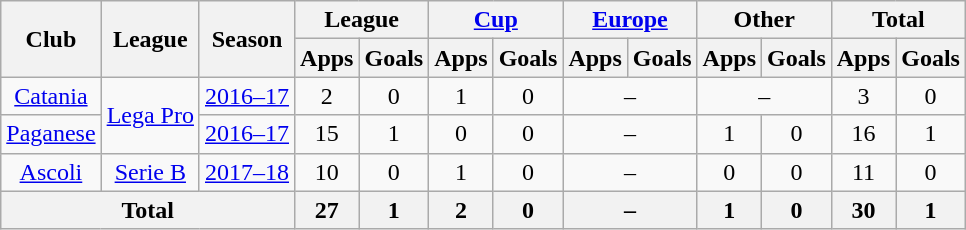<table class="wikitable" style="text-align: center;">
<tr>
<th rowspan="2">Club</th>
<th rowspan="2">League</th>
<th rowspan="2">Season</th>
<th colspan="2">League</th>
<th colspan="2"><a href='#'>Cup</a></th>
<th colspan="2"><a href='#'>Europe</a></th>
<th colspan="2">Other</th>
<th colspan="2">Total</th>
</tr>
<tr>
<th>Apps</th>
<th>Goals</th>
<th>Apps</th>
<th>Goals</th>
<th>Apps</th>
<th>Goals</th>
<th>Apps</th>
<th>Goals</th>
<th>Apps</th>
<th>Goals</th>
</tr>
<tr>
<td><a href='#'>Catania</a></td>
<td rowspan=2><a href='#'>Lega Pro</a></td>
<td><a href='#'>2016–17</a></td>
<td>2</td>
<td>0</td>
<td>1</td>
<td>0</td>
<td colspan=2>–</td>
<td colspan=2>–</td>
<td>3</td>
<td>0</td>
</tr>
<tr>
<td><a href='#'>Paganese</a></td>
<td><a href='#'>2016–17</a></td>
<td>15</td>
<td>1</td>
<td>0</td>
<td>0</td>
<td colspan=2>–</td>
<td>1</td>
<td>0</td>
<td>16</td>
<td>1</td>
</tr>
<tr>
<td><a href='#'>Ascoli</a></td>
<td><a href='#'>Serie B</a></td>
<td><a href='#'>2017–18</a></td>
<td>10</td>
<td>0</td>
<td>1</td>
<td>0</td>
<td colspan=2>–</td>
<td>0</td>
<td>0</td>
<td>11</td>
<td>0</td>
</tr>
<tr>
<th colspan=3>Total</th>
<th>27</th>
<th>1</th>
<th>2</th>
<th>0</th>
<th colspan=2>–</th>
<th>1</th>
<th>0</th>
<th>30</th>
<th>1</th>
</tr>
</table>
